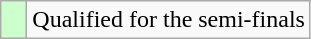<table class="wikitable">
<tr>
<td width=10px bgcolor="#ccffcc"></td>
<td>Qualified for the semi-finals</td>
</tr>
</table>
